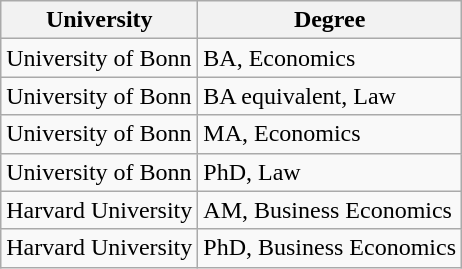<table class="wikitable">
<tr>
<th>University</th>
<th>Degree</th>
</tr>
<tr>
<td>University of Bonn</td>
<td>BA, Economics</td>
</tr>
<tr>
<td>University of Bonn</td>
<td>BA equivalent, Law</td>
</tr>
<tr>
<td>University of Bonn</td>
<td>MA, Economics</td>
</tr>
<tr>
<td>University of Bonn</td>
<td>PhD, Law</td>
</tr>
<tr>
<td>Harvard University</td>
<td>AM, Business Economics</td>
</tr>
<tr>
<td>Harvard University</td>
<td>PhD, Business Economics</td>
</tr>
</table>
